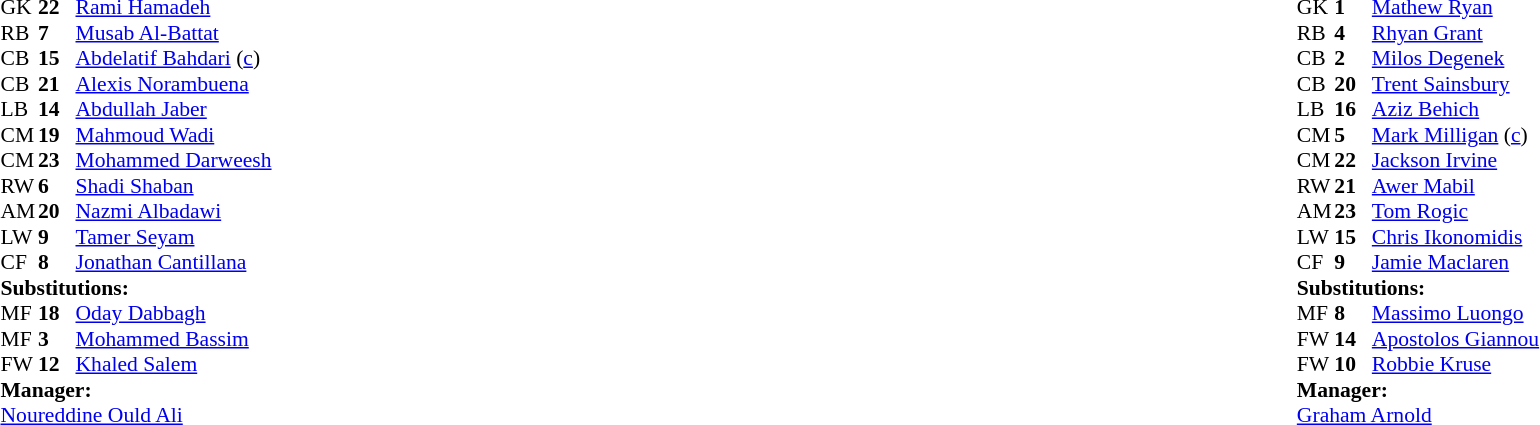<table width="100%">
<tr>
<td valign="top" width="40%"><br><table style="font-size:90%" cellspacing="0" cellpadding="0">
<tr>
<th width=25></th>
<th width=25></th>
</tr>
<tr>
<td>GK</td>
<td><strong>22</strong></td>
<td><a href='#'>Rami Hamadeh</a></td>
</tr>
<tr>
<td>RB</td>
<td><strong>7</strong></td>
<td><a href='#'>Musab Al-Battat</a></td>
</tr>
<tr>
<td>CB</td>
<td><strong>15</strong></td>
<td><a href='#'>Abdelatif Bahdari</a> (<a href='#'>c</a>)</td>
</tr>
<tr>
<td>CB</td>
<td><strong>21</strong></td>
<td><a href='#'>Alexis Norambuena</a></td>
</tr>
<tr>
<td>LB</td>
<td><strong>14</strong></td>
<td><a href='#'>Abdullah Jaber</a></td>
</tr>
<tr>
<td>CM</td>
<td><strong>19</strong></td>
<td><a href='#'>Mahmoud Wadi</a></td>
<td></td>
<td></td>
</tr>
<tr>
<td>CM</td>
<td><strong>23</strong></td>
<td><a href='#'>Mohammed Darweesh</a></td>
</tr>
<tr>
<td>RW</td>
<td><strong>6</strong></td>
<td><a href='#'>Shadi Shaban</a></td>
</tr>
<tr>
<td>AM</td>
<td><strong>20</strong></td>
<td><a href='#'>Nazmi Albadawi</a></td>
<td></td>
<td></td>
</tr>
<tr>
<td>LW</td>
<td><strong>9</strong></td>
<td><a href='#'>Tamer Seyam</a></td>
</tr>
<tr>
<td>CF</td>
<td><strong>8</strong></td>
<td><a href='#'>Jonathan Cantillana</a></td>
<td></td>
<td></td>
</tr>
<tr>
<td colspan=3><strong>Substitutions:</strong></td>
</tr>
<tr>
<td>MF</td>
<td><strong>18</strong></td>
<td><a href='#'>Oday Dabbagh</a></td>
<td></td>
<td></td>
</tr>
<tr>
<td>MF</td>
<td><strong>3</strong></td>
<td><a href='#'>Mohammed Bassim</a></td>
<td></td>
<td></td>
</tr>
<tr>
<td>FW</td>
<td><strong>12</strong></td>
<td><a href='#'>Khaled Salem</a></td>
<td></td>
<td></td>
</tr>
<tr>
<td colspan=3><strong>Manager:</strong></td>
</tr>
<tr>
<td colspan=3> <a href='#'>Noureddine Ould Ali</a></td>
</tr>
</table>
</td>
<td valign="top"></td>
<td valign="top" width="50%"><br><table style="font-size:90%; margin:auto" cellspacing="0" cellpadding="0">
<tr>
<th width=25></th>
<th width=25></th>
</tr>
<tr>
<td>GK</td>
<td><strong>1</strong></td>
<td><a href='#'>Mathew Ryan</a></td>
</tr>
<tr>
<td>RB</td>
<td><strong>4</strong></td>
<td><a href='#'>Rhyan Grant</a></td>
</tr>
<tr>
<td>CB</td>
<td><strong>2</strong></td>
<td><a href='#'>Milos Degenek</a></td>
</tr>
<tr>
<td>CB</td>
<td><strong>20</strong></td>
<td><a href='#'>Trent Sainsbury</a></td>
<td></td>
</tr>
<tr>
<td>LB</td>
<td><strong>16</strong></td>
<td><a href='#'>Aziz Behich</a></td>
</tr>
<tr>
<td>CM</td>
<td><strong>5</strong></td>
<td><a href='#'>Mark Milligan</a> (<a href='#'>c</a>)</td>
</tr>
<tr>
<td>CM</td>
<td><strong>22</strong></td>
<td><a href='#'>Jackson Irvine</a></td>
</tr>
<tr>
<td>RW</td>
<td><strong>21</strong></td>
<td><a href='#'>Awer Mabil</a></td>
<td></td>
<td></td>
</tr>
<tr>
<td>AM</td>
<td><strong>23</strong></td>
<td><a href='#'>Tom Rogic</a></td>
<td></td>
<td></td>
</tr>
<tr>
<td>LW</td>
<td><strong>15</strong></td>
<td><a href='#'>Chris Ikonomidis</a></td>
</tr>
<tr>
<td>CF</td>
<td><strong>9</strong></td>
<td><a href='#'>Jamie Maclaren</a></td>
<td></td>
<td></td>
</tr>
<tr>
<td colspan=3><strong>Substitutions:</strong></td>
</tr>
<tr>
<td>MF</td>
<td><strong>8</strong></td>
<td><a href='#'>Massimo Luongo</a></td>
<td></td>
<td></td>
</tr>
<tr>
<td>FW</td>
<td><strong>14</strong></td>
<td><a href='#'>Apostolos Giannou</a></td>
<td></td>
<td></td>
</tr>
<tr>
<td>FW</td>
<td><strong>10</strong></td>
<td><a href='#'>Robbie Kruse</a></td>
<td></td>
<td></td>
</tr>
<tr>
<td colspan=3><strong>Manager:</strong></td>
</tr>
<tr>
<td colspan=3><a href='#'>Graham Arnold</a></td>
</tr>
</table>
</td>
</tr>
</table>
